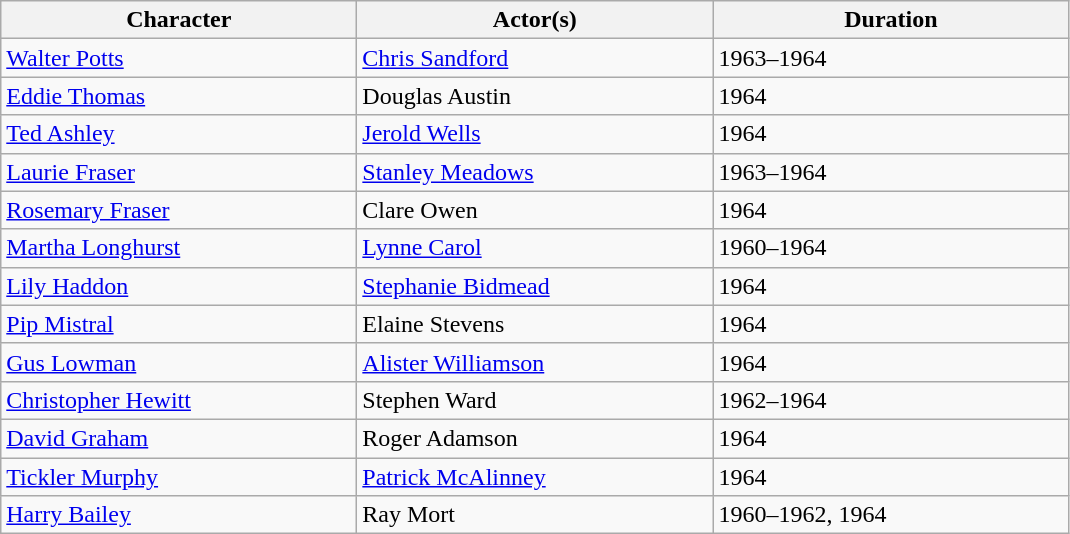<table class="wikitable">
<tr>
<th scope="col" style="width:230px;">Character</th>
<th scope="col" style="width:230px;">Actor(s)</th>
<th scope="col" style="width:230px;">Duration</th>
</tr>
<tr>
<td><a href='#'>Walter Potts</a></td>
<td><a href='#'>Chris Sandford</a></td>
<td>1963–1964</td>
</tr>
<tr>
<td><a href='#'>Eddie Thomas</a></td>
<td>Douglas Austin</td>
<td>1964</td>
</tr>
<tr>
<td><a href='#'>Ted Ashley</a></td>
<td><a href='#'>Jerold Wells</a></td>
<td>1964</td>
</tr>
<tr>
<td><a href='#'>Laurie Fraser</a></td>
<td><a href='#'>Stanley Meadows</a></td>
<td>1963–1964</td>
</tr>
<tr>
<td><a href='#'>Rosemary Fraser</a></td>
<td>Clare Owen</td>
<td>1964</td>
</tr>
<tr>
<td><a href='#'>Martha Longhurst</a></td>
<td><a href='#'>Lynne Carol</a></td>
<td>1960–1964</td>
</tr>
<tr>
<td><a href='#'>Lily Haddon</a></td>
<td><a href='#'>Stephanie Bidmead</a></td>
<td>1964</td>
</tr>
<tr>
<td><a href='#'>Pip Mistral</a></td>
<td>Elaine Stevens</td>
<td>1964</td>
</tr>
<tr>
<td><a href='#'>Gus Lowman</a></td>
<td><a href='#'>Alister Williamson</a></td>
<td>1964</td>
</tr>
<tr>
<td><a href='#'>Christopher Hewitt</a></td>
<td>Stephen Ward</td>
<td>1962–1964</td>
</tr>
<tr>
<td><a href='#'>David Graham</a></td>
<td>Roger Adamson</td>
<td>1964</td>
</tr>
<tr>
<td><a href='#'>Tickler Murphy</a></td>
<td><a href='#'>Patrick McAlinney</a></td>
<td>1964</td>
</tr>
<tr>
<td><a href='#'>Harry Bailey</a></td>
<td>Ray Mort</td>
<td>1960–1962, 1964</td>
</tr>
</table>
